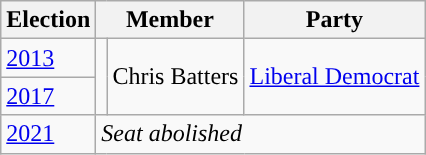<table class="wikitable">
<tr>
<th>Election</th>
<th colspan="2">Member</th>
<th>Party</th>
</tr>
<tr>
<td><a href='#'>2013</a></td>
<td rowspan="2" style="background-color: "></td>
<td rowspan="2">Chris Batters</td>
<td rowspan="2"><a href='#'>Liberal Democrat</a></td>
</tr>
<tr>
<td><a href='#'>2017</a></td>
</tr>
<tr>
<td><a href='#'>2021</a></td>
<td colspan="3"><em>Seat abolished</em></td>
</tr>
</table>
